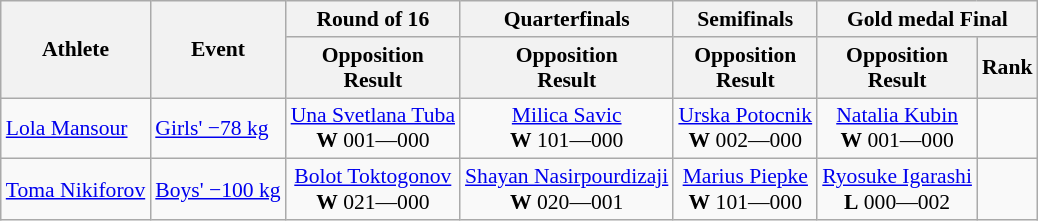<table class="wikitable" border="1" style="font-size:90%">
<tr>
<th rowspan=2>Athlete</th>
<th rowspan=2>Event</th>
<th colspan=1>Round of 16</th>
<th colspan=1>Quarterfinals</th>
<th colspan=1>Semifinals</th>
<th colspan=2>Gold medal Final</th>
</tr>
<tr>
<th>Opposition<br>Result</th>
<th>Opposition<br>Result</th>
<th>Opposition<br>Result</th>
<th>Opposition<br>Result</th>
<th>Rank</th>
</tr>
<tr>
<td><a href='#'>Lola Mansour</a></td>
<td><a href='#'>Girls' −78 kg</a></td>
<td align=center> <a href='#'>Una Svetlana Tuba</a><br> <strong>W</strong> 001—000</td>
<td align=center> <a href='#'>Milica Savic</a><br> <strong>W</strong> 101—000</td>
<td align=center> <a href='#'>Urska Potocnik</a><br> <strong>W</strong> 002—000</td>
<td align=center> <a href='#'>Natalia Kubin</a><br> <strong>W</strong> 001—000</td>
<td align=center></td>
</tr>
<tr>
<td><a href='#'>Toma Nikiforov</a></td>
<td><a href='#'>Boys' −100 kg</a></td>
<td align=center> <a href='#'>Bolot Toktogonov</a><br> <strong>W</strong> 021—000</td>
<td align=center> <a href='#'>Shayan Nasirpourdizaji</a><br> <strong>W</strong> 020—001</td>
<td align=center> <a href='#'>Marius Piepke</a><br> <strong>W</strong> 101—000</td>
<td align=center> <a href='#'>Ryosuke Igarashi</a><br> <strong>L</strong> 000—002</td>
<td align=center></td>
</tr>
</table>
